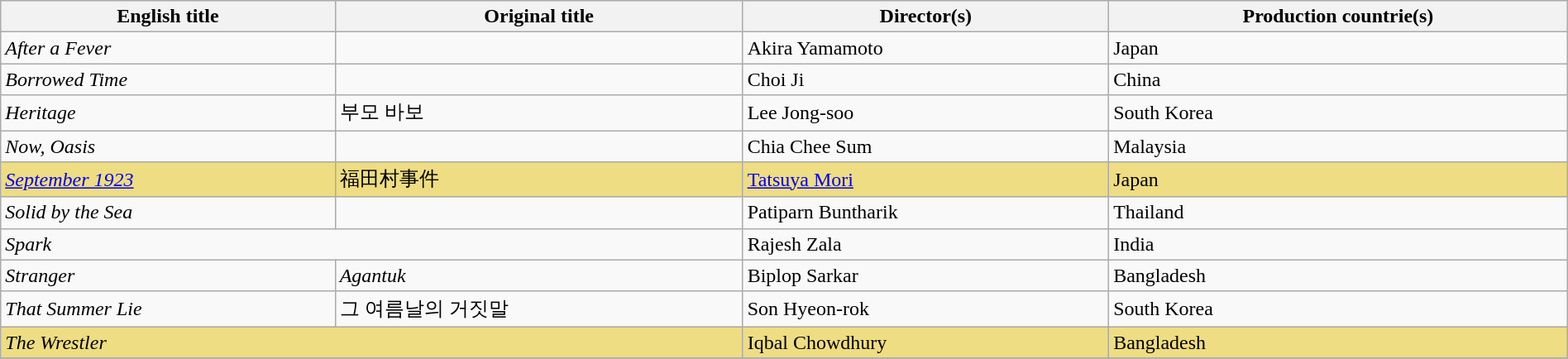<table class="sortable wikitable" style="width:100%; margin-bottom:4px" cellpadding="5">
<tr>
<th scope="col">English title</th>
<th scope="col">Original title</th>
<th scope="col">Director(s)</th>
<th scope="col">Production countrie(s)</th>
</tr>
<tr>
<td><em>After a Fever</em></td>
<td></td>
<td>Akira Yamamoto</td>
<td>Japan</td>
</tr>
<tr>
<td><em>Borrowed Time</em></td>
<td></td>
<td>Choi Ji</td>
<td>China</td>
</tr>
<tr>
<td><em>Heritage</em></td>
<td>부모 바보</td>
<td>Lee Jong-soo</td>
<td>South Korea</td>
</tr>
<tr>
<td><em>Now, Oasis</em></td>
<td></td>
<td>Chia Chee Sum</td>
<td>Malaysia</td>
</tr>
<tr style="background:#eedd82">
<td><em><a href='#'>September 1923</a></em></td>
<td>福田村事件</td>
<td><a href='#'>Tatsuya Mori</a></td>
<td>Japan</td>
</tr>
<tr>
<td><em>Solid by the Sea</em></td>
<td></td>
<td>Patiparn Buntharik</td>
<td>Thailand</td>
</tr>
<tr>
<td colspan=2><em>Spark</em></td>
<td>Rajesh Zala</td>
<td>India</td>
</tr>
<tr>
<td><em>Stranger</em></td>
<td><em>Agantuk</em></td>
<td>Biplop Sarkar</td>
<td>Bangladesh</td>
</tr>
<tr>
<td><em>That Summer Lie</em></td>
<td>그 여름날의 거짓말</td>
<td>Son Hyeon-rok</td>
<td>South Korea</td>
</tr>
<tr style="background:#eedd82">
<td colspan=2><em>The Wrestler</em></td>
<td>Iqbal Chowdhury</td>
<td>Bangladesh</td>
</tr>
<tr>
</tr>
</table>
